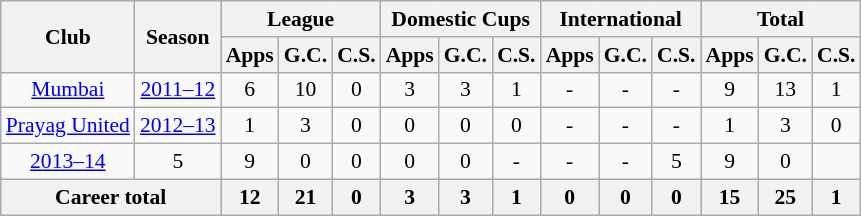<table class="wikitable" style="font-size:90%; text-align:center;">
<tr>
<th rowspan="2">Club</th>
<th rowspan="2">Season</th>
<th colspan="3">League</th>
<th colspan="3">Domestic Cups</th>
<th colspan="3">International</th>
<th colspan="3">Total</th>
</tr>
<tr>
<th>Apps</th>
<th>G.C.</th>
<th>C.S.</th>
<th>Apps</th>
<th>G.C.</th>
<th>C.S.</th>
<th>Apps</th>
<th>G.C.</th>
<th>C.S.</th>
<th>Apps</th>
<th>G.C.</th>
<th>C.S.</th>
</tr>
<tr>
<td><a href='#'>Mumbai</a></td>
<td><a href='#'>2011–12</a></td>
<td>6</td>
<td>10</td>
<td>0</td>
<td>3</td>
<td>3</td>
<td>1</td>
<td>-</td>
<td>-</td>
<td>-</td>
<td>9</td>
<td>13</td>
<td>1</td>
</tr>
<tr>
<td><a href='#'>Prayag United</a></td>
<td><a href='#'>2012–13</a></td>
<td>1</td>
<td>3</td>
<td>0</td>
<td>0</td>
<td>0</td>
<td>0</td>
<td>-</td>
<td>-</td>
<td>-</td>
<td>1</td>
<td>3</td>
<td>0</td>
</tr>
<tr>
<td><a href='#'>2013–14</a></td>
<td>5</td>
<td>9</td>
<td>0</td>
<td>0</td>
<td>0</td>
<td>0</td>
<td>-</td>
<td>-</td>
<td>-</td>
<td>5</td>
<td>9</td>
<td>0</td>
</tr>
<tr>
<th colspan="2">Career total</th>
<th>12</th>
<th>21</th>
<th>0</th>
<th>3</th>
<th>3</th>
<th>1</th>
<th>0</th>
<th>0</th>
<th>0</th>
<th>15</th>
<th>25</th>
<th>1</th>
</tr>
</table>
